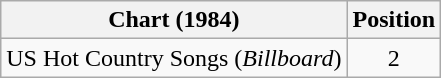<table class="wikitable">
<tr>
<th>Chart (1984)</th>
<th>Position</th>
</tr>
<tr>
<td>US Hot Country Songs (<em>Billboard</em>)</td>
<td align="center">2</td>
</tr>
</table>
